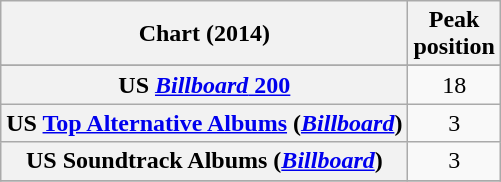<table class="wikitable plainrowheaders sortable" style="text-align:center;">
<tr>
<th scope="col">Chart (2014)</th>
<th scope="col">Peak<br>position</th>
</tr>
<tr>
</tr>
<tr>
</tr>
<tr>
</tr>
<tr>
</tr>
<tr>
</tr>
<tr>
</tr>
<tr>
</tr>
<tr>
</tr>
<tr>
</tr>
<tr>
</tr>
<tr>
</tr>
<tr>
<th scope="row">US <a href='#'><em>Billboard</em> 200</a></th>
<td>18</td>
</tr>
<tr>
<th scope="row">US <a href='#'>Top Alternative Albums</a> (<em><a href='#'>Billboard</a></em>)</th>
<td>3</td>
</tr>
<tr>
<th scope="row">US Soundtrack Albums (<em><a href='#'>Billboard</a></em>)</th>
<td>3</td>
</tr>
<tr>
</tr>
</table>
